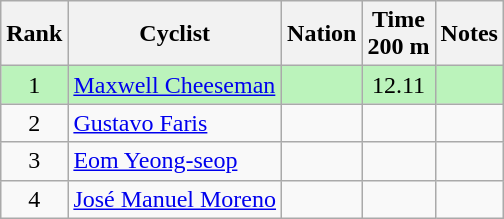<table class="wikitable sortable" style="text-align:center">
<tr>
<th>Rank</th>
<th>Cyclist</th>
<th>Nation</th>
<th>Time<br>200 m</th>
<th>Notes</th>
</tr>
<tr bgcolor=bbf3bb>
<td>1</td>
<td align=left><a href='#'>Maxwell Cheeseman</a></td>
<td align=left></td>
<td>12.11</td>
<td></td>
</tr>
<tr>
<td>2</td>
<td align=left><a href='#'>Gustavo Faris</a></td>
<td align=left></td>
<td></td>
<td></td>
</tr>
<tr>
<td>3</td>
<td align=left><a href='#'>Eom Yeong-seop</a></td>
<td align=left></td>
<td></td>
<td></td>
</tr>
<tr>
<td>4</td>
<td align=left><a href='#'>José Manuel Moreno</a></td>
<td align=left></td>
<td></td>
<td></td>
</tr>
</table>
